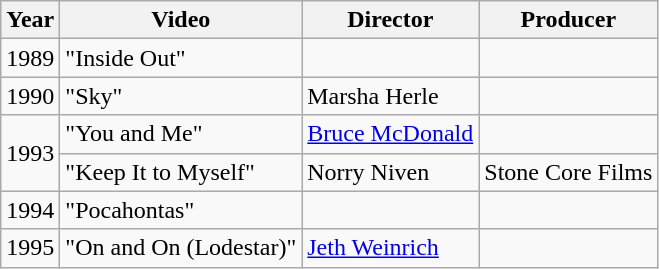<table class="wikitable">
<tr>
<th>Year</th>
<th>Video</th>
<th>Director</th>
<th>Producer</th>
</tr>
<tr>
<td>1989</td>
<td>"Inside Out"</td>
<td></td>
<td></td>
</tr>
<tr>
<td>1990</td>
<td>"Sky"</td>
<td>Marsha Herle</td>
<td></td>
</tr>
<tr>
<td rowspan="2">1993</td>
<td>"You and Me"</td>
<td><a href='#'>Bruce McDonald</a></td>
<td></td>
</tr>
<tr>
<td>"Keep It to Myself"</td>
<td>Norry Niven</td>
<td>Stone Core Films</td>
</tr>
<tr>
<td>1994</td>
<td>"Pocahontas"</td>
<td></td>
<td></td>
</tr>
<tr>
<td>1995</td>
<td>"On and On (Lodestar)"</td>
<td><a href='#'>Jeth Weinrich</a></td>
<td></td>
</tr>
</table>
